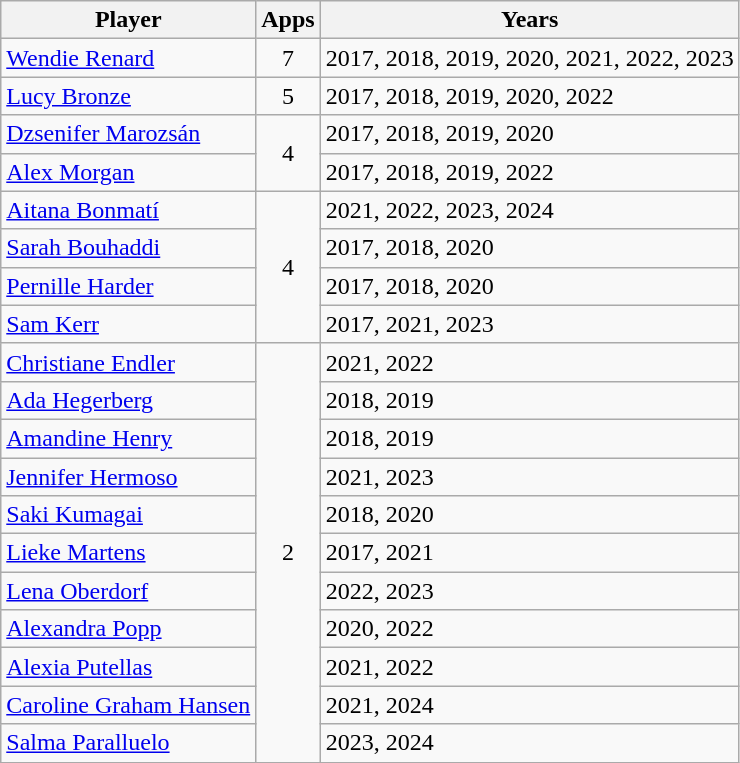<table class="wikitable sortable">
<tr>
<th>Player</th>
<th>Apps</th>
<th>Years</th>
</tr>
<tr>
<td> <a href='#'>Wendie Renard</a></td>
<td align="center">7</td>
<td>2017, 2018, 2019, 2020, 2021, 2022, 2023</td>
</tr>
<tr>
<td> <a href='#'>Lucy Bronze</a></td>
<td align="center">5</td>
<td>2017, 2018, 2019, 2020, 2022</td>
</tr>
<tr>
<td> <a href='#'>Dzsenifer Marozsán</a></td>
<td rowspan="2" align="center">4</td>
<td>2017, 2018, 2019, 2020</td>
</tr>
<tr>
<td> <a href='#'>Alex Morgan</a></td>
<td>2017, 2018, 2019, 2022</td>
</tr>
<tr>
<td> <a href='#'>Aitana Bonmatí</a></td>
<td rowspan="4" align="center">4</td>
<td>2021, 2022, 2023, 2024</td>
</tr>
<tr>
<td> <a href='#'>Sarah Bouhaddi</a></td>
<td>2017, 2018, 2020</td>
</tr>
<tr>
<td> <a href='#'>Pernille Harder</a></td>
<td>2017, 2018, 2020</td>
</tr>
<tr>
<td> <a href='#'>Sam Kerr</a></td>
<td>2017, 2021, 2023</td>
</tr>
<tr>
<td> <a href='#'>Christiane Endler</a></td>
<td rowspan="11" align="center">2</td>
<td>2021, 2022</td>
</tr>
<tr>
<td> <a href='#'>Ada Hegerberg</a></td>
<td>2018, 2019</td>
</tr>
<tr>
<td> <a href='#'>Amandine Henry</a></td>
<td>2018, 2019</td>
</tr>
<tr>
<td> <a href='#'>Jennifer Hermoso</a></td>
<td>2021, 2023</td>
</tr>
<tr>
<td> <a href='#'>Saki Kumagai</a></td>
<td>2018, 2020</td>
</tr>
<tr>
<td> <a href='#'>Lieke Martens</a></td>
<td>2017, 2021</td>
</tr>
<tr>
<td><a href='#'>Lena Oberdorf</a></td>
<td>2022, 2023</td>
</tr>
<tr>
<td> <a href='#'>Alexandra Popp</a></td>
<td>2020, 2022</td>
</tr>
<tr>
<td> <a href='#'>Alexia Putellas</a></td>
<td>2021, 2022</td>
</tr>
<tr>
<td> <a href='#'>Caroline Graham Hansen</a></td>
<td>2021, 2024</td>
</tr>
<tr>
<td> <a href='#'>Salma Paralluelo</a></td>
<td>2023, 2024</td>
</tr>
</table>
